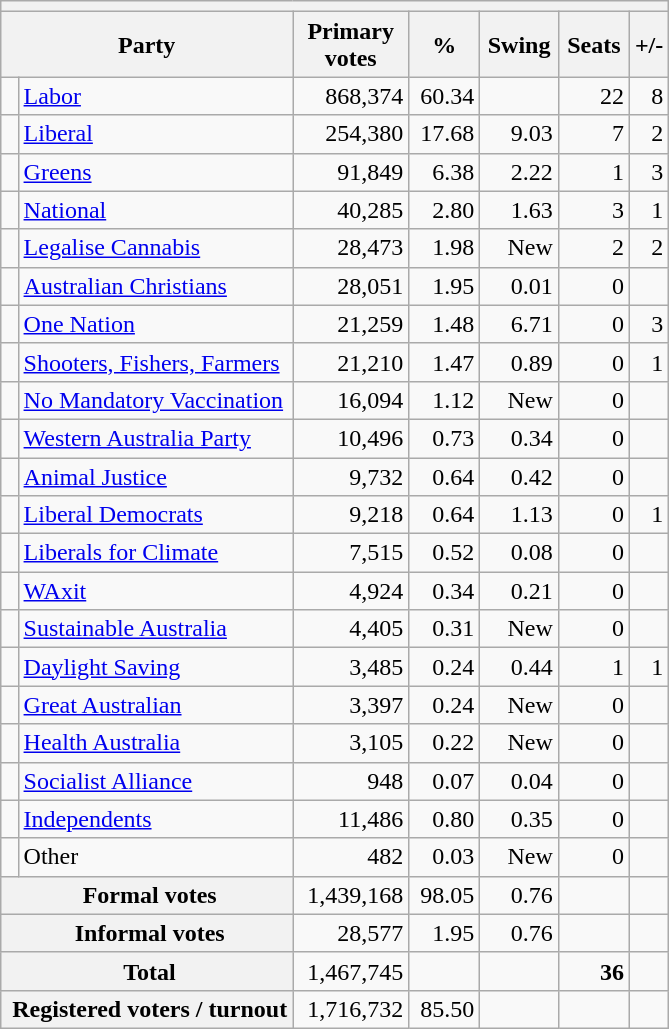<table class="wikitable" style="text-align:right; margin-bottom:0">
<tr>
<th colspan="7"></th>
</tr>
<tr>
<th colspan="2" style="width:10px">Party</th>
<th style="width:70px;">Primary votes</th>
<th style="width:40px;">%</th>
<th style="width:45px;">Swing</th>
<th style="width:40px;">Seats</th>
<th>+/-</th>
</tr>
<tr>
<td> </td>
<td style="text-align:left;"><a href='#'>Labor</a></td>
<td>868,374</td>
<td>60.34</td>
<td></td>
<td>22</td>
<td> 8</td>
</tr>
<tr>
<td> </td>
<td style="text-align:left;"><a href='#'>Liberal</a></td>
<td>254,380</td>
<td>17.68</td>
<td> 9.03</td>
<td>7</td>
<td> 2</td>
</tr>
<tr>
<td> </td>
<td style="text-align:left;"><a href='#'>Greens</a></td>
<td>91,849</td>
<td>6.38</td>
<td> 2.22</td>
<td>1</td>
<td> 3</td>
</tr>
<tr>
<td> </td>
<td style="text-align:left;"><a href='#'>National</a></td>
<td>40,285</td>
<td>2.80</td>
<td> 1.63</td>
<td>3</td>
<td> 1</td>
</tr>
<tr>
<td> </td>
<td style="text-align:left;"><a href='#'>Legalise Cannabis</a></td>
<td>28,473</td>
<td>1.98</td>
<td>New</td>
<td>2</td>
<td> 2</td>
</tr>
<tr>
<td> </td>
<td style="text-align:left;"><a href='#'>Australian Christians</a></td>
<td>28,051</td>
<td>1.95</td>
<td> 0.01</td>
<td>0</td>
<td></td>
</tr>
<tr>
<td> </td>
<td style="text-align:left;"><a href='#'>One Nation</a></td>
<td>21,259</td>
<td>1.48</td>
<td> 6.71</td>
<td>0</td>
<td> 3</td>
</tr>
<tr>
<td> </td>
<td style="text-align:left;"><a href='#'>Shooters, Fishers, Farmers</a></td>
<td>21,210</td>
<td>1.47</td>
<td> 0.89</td>
<td>0</td>
<td> 1</td>
</tr>
<tr>
<td> </td>
<td style="text-align:left;"><a href='#'>No Mandatory Vaccination</a></td>
<td>16,094</td>
<td>1.12</td>
<td>New</td>
<td>0</td>
<td></td>
</tr>
<tr>
<td> </td>
<td style="text-align:left;"><a href='#'>Western Australia Party</a></td>
<td>10,496</td>
<td>0.73</td>
<td> 0.34</td>
<td>0</td>
<td></td>
</tr>
<tr>
<td> </td>
<td style="text-align:left;"><a href='#'>Animal Justice</a></td>
<td>9,732</td>
<td>0.64</td>
<td> 0.42</td>
<td>0</td>
<td></td>
</tr>
<tr>
<td> </td>
<td style="text-align:left;"><a href='#'>Liberal Democrats</a></td>
<td>9,218</td>
<td>0.64</td>
<td> 1.13</td>
<td>0</td>
<td> 1</td>
</tr>
<tr>
<td> </td>
<td style="text-align:left;"><a href='#'>Liberals for Climate</a></td>
<td>7,515</td>
<td>0.52</td>
<td> 0.08</td>
<td>0</td>
<td></td>
</tr>
<tr>
<td> </td>
<td style="text-align:left;"><a href='#'>WAxit</a></td>
<td>4,924</td>
<td>0.34</td>
<td> 0.21</td>
<td>0</td>
<td></td>
</tr>
<tr>
<td> </td>
<td style="text-align:left;"><a href='#'>Sustainable Australia</a></td>
<td>4,405</td>
<td>0.31</td>
<td>New</td>
<td>0</td>
<td></td>
</tr>
<tr>
<td> </td>
<td style="text-align:left;"><a href='#'>Daylight Saving</a></td>
<td>3,485</td>
<td>0.24</td>
<td> 0.44</td>
<td>1</td>
<td> 1</td>
</tr>
<tr>
<td> </td>
<td style="text-align:left;"><a href='#'>Great Australian</a></td>
<td>3,397</td>
<td>0.24</td>
<td>New</td>
<td>0</td>
<td></td>
</tr>
<tr>
<td> </td>
<td style="text-align:left;"><a href='#'>Health Australia</a></td>
<td>3,105</td>
<td>0.22</td>
<td>New</td>
<td>0</td>
<td></td>
</tr>
<tr>
<td> </td>
<td style="text-align:left;"><a href='#'>Socialist Alliance</a></td>
<td>948</td>
<td>0.07</td>
<td> 0.04</td>
<td>0</td>
<td></td>
</tr>
<tr>
<td> </td>
<td style="text-align:left;"><a href='#'>Independents</a></td>
<td>11,486</td>
<td>0.80</td>
<td> 0.35</td>
<td>0</td>
<td></td>
</tr>
<tr>
<td> </td>
<td style="text-align:left;">Other</td>
<td>482</td>
<td>0.03</td>
<td>New</td>
<td>0</td>
<td></td>
</tr>
<tr>
<th colspan="2" rowspan="1"> Formal votes</th>
<td>1,439,168</td>
<td>98.05</td>
<td> 0.76</td>
<td></td>
<td></td>
</tr>
<tr>
<th colspan="2" rowspan="1"> Informal votes</th>
<td>28,577</td>
<td>1.95</td>
<td> 0.76</td>
<td></td>
<td></td>
</tr>
<tr>
<th colspan="2" rowspan="1"> <strong>Total</strong></th>
<td>1,467,745</td>
<td></td>
<td></td>
<td><strong>36</strong></td>
<td></td>
</tr>
<tr>
<th colspan="2" rowspan="1"> Registered voters / turnout</th>
<td>1,716,732</td>
<td>85.50</td>
<td></td>
<td></td>
<td></td>
</tr>
</table>
